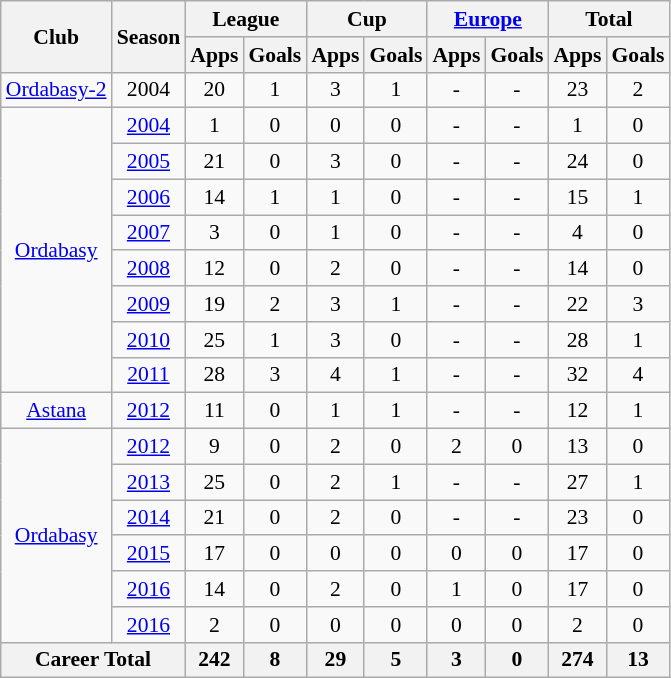<table class="wikitable" style="font-size:90%; text-align: center;">
<tr>
<th rowspan="2">Club</th>
<th rowspan="2">Season</th>
<th colspan="2">League</th>
<th colspan="2">Cup</th>
<th colspan="2"><a href='#'>Europe</a></th>
<th colspan="2">Total</th>
</tr>
<tr>
<th>Apps</th>
<th>Goals</th>
<th>Apps</th>
<th>Goals</th>
<th>Apps</th>
<th>Goals</th>
<th>Apps</th>
<th>Goals</th>
</tr>
<tr>
<td><a href='#'>Ordabasy-2</a></td>
<td>2004</td>
<td>20</td>
<td>1</td>
<td>3</td>
<td>1</td>
<td>-</td>
<td>-</td>
<td>23</td>
<td>2</td>
</tr>
<tr>
<td rowspan="8" valign="center"><a href='#'>Ordabasy</a></td>
<td><a href='#'>2004</a></td>
<td>1</td>
<td>0</td>
<td>0</td>
<td>0</td>
<td>-</td>
<td>-</td>
<td>1</td>
<td>0</td>
</tr>
<tr>
<td><a href='#'>2005</a></td>
<td>21</td>
<td>0</td>
<td>3</td>
<td>0</td>
<td>-</td>
<td>-</td>
<td>24</td>
<td>0</td>
</tr>
<tr>
<td><a href='#'>2006</a></td>
<td>14</td>
<td>1</td>
<td>1</td>
<td>0</td>
<td>-</td>
<td>-</td>
<td>15</td>
<td>1</td>
</tr>
<tr>
<td><a href='#'>2007</a></td>
<td>3</td>
<td>0</td>
<td>1</td>
<td>0</td>
<td>-</td>
<td>-</td>
<td>4</td>
<td>0</td>
</tr>
<tr>
<td><a href='#'>2008</a></td>
<td>12</td>
<td>0</td>
<td>2</td>
<td>0</td>
<td>-</td>
<td>-</td>
<td>14</td>
<td>0</td>
</tr>
<tr>
<td><a href='#'>2009</a></td>
<td>19</td>
<td>2</td>
<td>3</td>
<td>1</td>
<td>-</td>
<td>-</td>
<td>22</td>
<td>3</td>
</tr>
<tr>
<td><a href='#'>2010</a></td>
<td>25</td>
<td>1</td>
<td>3</td>
<td>0</td>
<td>-</td>
<td>-</td>
<td>28</td>
<td>1</td>
</tr>
<tr>
<td><a href='#'>2011</a></td>
<td>28</td>
<td>3</td>
<td>4</td>
<td>1</td>
<td>-</td>
<td>-</td>
<td>32</td>
<td>4</td>
</tr>
<tr>
<td rowspan="1" valign="center"><a href='#'>Astana</a></td>
<td><a href='#'>2012</a></td>
<td>11</td>
<td>0</td>
<td>1</td>
<td>1</td>
<td>-</td>
<td>-</td>
<td>12</td>
<td>1</td>
</tr>
<tr>
<td rowspan="6" valign="center"><a href='#'>Ordabasy</a></td>
<td><a href='#'>2012</a></td>
<td>9</td>
<td>0</td>
<td>2</td>
<td>0</td>
<td>2</td>
<td>0</td>
<td>13</td>
<td>0</td>
</tr>
<tr>
<td><a href='#'>2013</a></td>
<td>25</td>
<td>0</td>
<td>2</td>
<td>1</td>
<td>-</td>
<td>-</td>
<td>27</td>
<td>1</td>
</tr>
<tr>
<td><a href='#'>2014</a></td>
<td>21</td>
<td>0</td>
<td>2</td>
<td>0</td>
<td>-</td>
<td>-</td>
<td>23</td>
<td>0</td>
</tr>
<tr>
<td><a href='#'>2015</a></td>
<td>17</td>
<td>0</td>
<td>0</td>
<td>0</td>
<td>0</td>
<td>0</td>
<td>17</td>
<td>0</td>
</tr>
<tr>
<td><a href='#'>2016</a></td>
<td>14</td>
<td>0</td>
<td>2</td>
<td>0</td>
<td>1</td>
<td>0</td>
<td>17</td>
<td>0</td>
</tr>
<tr>
<td><a href='#'>2016</a></td>
<td>2</td>
<td>0</td>
<td>0</td>
<td>0</td>
<td>0</td>
<td>0</td>
<td>2</td>
<td>0</td>
</tr>
<tr>
<th colspan="2">Career Total</th>
<th>242</th>
<th>8</th>
<th>29</th>
<th>5</th>
<th>3</th>
<th>0</th>
<th>274</th>
<th>13</th>
</tr>
</table>
